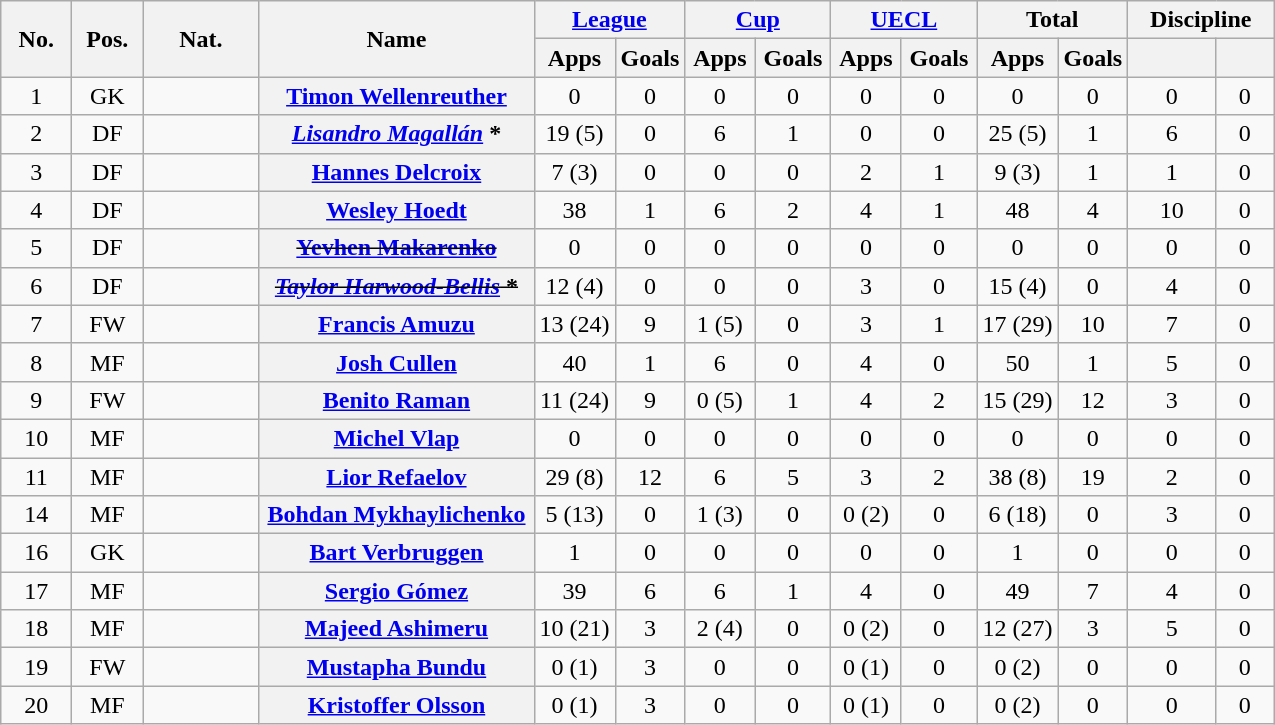<table class="wikitable plainrowheaders" style="text-align:center">
<tr>
<th rowspan="2" width="40">No.</th>
<th rowspan="2" width="40">Pos.</th>
<th rowspan="2" width="70">Nat.</th>
<th rowspan="2" width="176" scope="col">Name</th>
<th colspan="2" width="90"><a href='#'>League</a></th>
<th colspan="2" width="90"><a href='#'>Cup</a></th>
<th colspan="2" width="90"><a href='#'>UECL</a></th>
<th colspan="2" width="90">Total</th>
<th colspan="2" width="90">Discipline</th>
</tr>
<tr>
<th scope="col">Apps</th>
<th scope="col">Goals</th>
<th scope="col">Apps</th>
<th scope="col">Goals</th>
<th scope="col">Apps</th>
<th scope="col">Goals</th>
<th scope="col">Apps</th>
<th scope="col">Goals</th>
<th scope="col"></th>
<th scope="col"></th>
</tr>
<tr>
<td>1</td>
<td>GK</td>
<td align="left"></td>
<th scope="row"><a href='#'>Timon Wellenreuther</a></th>
<td>0</td>
<td>0</td>
<td>0</td>
<td>0</td>
<td>0</td>
<td>0</td>
<td>0</td>
<td>0</td>
<td>0</td>
<td>0</td>
</tr>
<tr>
<td>2</td>
<td>DF</td>
<td align="left"></td>
<th scope="row"><em><a href='#'>Lisandro Magallán</a></em> *</th>
<td>19 (5)</td>
<td>0</td>
<td>6</td>
<td>1</td>
<td>0</td>
<td>0</td>
<td>25 (5)</td>
<td>1</td>
<td>6</td>
<td>0</td>
</tr>
<tr>
<td>3</td>
<td>DF</td>
<td align="left"></td>
<th scope="row"><a href='#'>Hannes Delcroix</a></th>
<td>7 (3)</td>
<td>0</td>
<td>0</td>
<td>0</td>
<td>2</td>
<td>1</td>
<td>9 (3)</td>
<td>1</td>
<td>1</td>
<td>0</td>
</tr>
<tr>
<td>4</td>
<td>DF</td>
<td align="left"></td>
<th scope="row"><a href='#'>Wesley Hoedt</a></th>
<td>38</td>
<td>1</td>
<td>6</td>
<td>2</td>
<td>4</td>
<td>1</td>
<td>48</td>
<td>4</td>
<td>10</td>
<td>0</td>
</tr>
<tr>
<td>5</td>
<td>DF</td>
<td align="left"></td>
<th scope="row"><s><a href='#'>Yevhen Makarenko</a></s> </th>
<td>0</td>
<td>0</td>
<td>0</td>
<td>0</td>
<td>0</td>
<td>0</td>
<td>0</td>
<td>0</td>
<td>0</td>
<td>0</td>
</tr>
<tr>
<td>6</td>
<td>DF</td>
<td align="left"></td>
<th scope="row"><s><em><a href='#'>Taylor Harwood-Bellis</a></em> *</s> </th>
<td>12 (4)</td>
<td>0</td>
<td>0</td>
<td>0</td>
<td>3</td>
<td>0</td>
<td>15 (4)</td>
<td>0</td>
<td>4</td>
<td>0</td>
</tr>
<tr>
<td>7</td>
<td>FW</td>
<td align="left"></td>
<th scope="row"><a href='#'>Francis Amuzu</a></th>
<td>13 (24)</td>
<td>9</td>
<td>1 (5)</td>
<td>0</td>
<td>3</td>
<td>1</td>
<td>17 (29)</td>
<td>10</td>
<td>7</td>
<td>0</td>
</tr>
<tr>
<td>8</td>
<td>MF</td>
<td align="left"></td>
<th scope="row"><a href='#'>Josh Cullen</a></th>
<td>40</td>
<td>1</td>
<td>6</td>
<td>0</td>
<td>4</td>
<td>0</td>
<td>50</td>
<td>1</td>
<td>5</td>
<td>0</td>
</tr>
<tr>
<td>9</td>
<td>FW</td>
<td align="left"></td>
<th scope="row"><a href='#'>Benito Raman</a></th>
<td>11 (24)</td>
<td>9</td>
<td>0 (5)</td>
<td>1</td>
<td>4</td>
<td>2</td>
<td>15 (29)</td>
<td>12</td>
<td>3</td>
<td>0</td>
</tr>
<tr>
<td>10</td>
<td>MF</td>
<td align="left"></td>
<th scope="row"><a href='#'>Michel Vlap</a></th>
<td>0</td>
<td>0</td>
<td>0</td>
<td>0</td>
<td>0</td>
<td>0</td>
<td>0</td>
<td>0</td>
<td>0</td>
<td>0</td>
</tr>
<tr>
<td>11</td>
<td>MF</td>
<td align="left"></td>
<th scope="row"><a href='#'>Lior Refaelov</a></th>
<td>29 (8)</td>
<td>12</td>
<td>6</td>
<td>5</td>
<td>3</td>
<td>2</td>
<td>38 (8)</td>
<td>19</td>
<td>2</td>
<td>0</td>
</tr>
<tr>
<td>14</td>
<td>MF</td>
<td align="left"></td>
<th scope="row"><a href='#'>Bohdan Mykhaylichenko</a></th>
<td>5 (13)</td>
<td>0</td>
<td>1 (3)</td>
<td>0</td>
<td>0 (2)</td>
<td>0</td>
<td>6 (18)</td>
<td>0</td>
<td>3</td>
<td>0</td>
</tr>
<tr>
<td>16</td>
<td>GK</td>
<td align="left"></td>
<th scope="row"><a href='#'>Bart Verbruggen</a></th>
<td>1</td>
<td>0</td>
<td>0</td>
<td>0</td>
<td>0</td>
<td>0</td>
<td>1</td>
<td>0</td>
<td>0</td>
<td>0</td>
</tr>
<tr>
<td>17</td>
<td>MF</td>
<td align="left"></td>
<th scope="row"><a href='#'>Sergio Gómez</a></th>
<td>39</td>
<td>6</td>
<td>6</td>
<td>1</td>
<td>4</td>
<td>0</td>
<td>49</td>
<td>7</td>
<td>4</td>
<td>0</td>
</tr>
<tr>
<td>18</td>
<td>MF</td>
<td align="left"></td>
<th scope="row"><a href='#'>Majeed Ashimeru</a></th>
<td>10 (21)</td>
<td>3</td>
<td>2 (4)</td>
<td>0</td>
<td>0 (2)</td>
<td>0</td>
<td>12 (27)</td>
<td>3</td>
<td>5</td>
<td>0</td>
</tr>
<tr>
<td>19</td>
<td>FW</td>
<td align="left"></td>
<th scope="row"><a href='#'>Mustapha Bundu</a></th>
<td>0 (1)</td>
<td>3</td>
<td>0</td>
<td>0</td>
<td>0 (1)</td>
<td>0</td>
<td>0 (2)</td>
<td>0</td>
<td>0</td>
<td>0</td>
</tr>
<tr>
<td>20</td>
<td>MF</td>
<td align="left"></td>
<th scope="row"><a href='#'>Kristoffer Olsson</a></th>
<td>0 (1)</td>
<td>3</td>
<td>0</td>
<td>0</td>
<td>0 (1)</td>
<td>0</td>
<td>0 (2)</td>
<td>0</td>
<td>0</td>
<td>0</td>
</tr>
</table>
